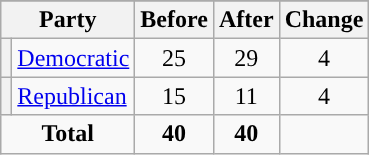<table class="wikitable" style="text-align:center;">
<tr>
</tr>
<tr>
<th colspan=2>Party</th>
<th>Before</th>
<th>After</th>
<th>Change</th>
</tr>
<tr>
<th style="background-color:"></th>
<td style="text-align:left;"><a href='#'>Democratic</a></td>
<td>25</td>
<td>29</td>
<td> 4</td>
</tr>
<tr>
<th style="background-color:"></th>
<td style="text-align:left;"><a href='#'>Republican</a></td>
<td>15</td>
<td>11</td>
<td> 4</td>
</tr>
<tr>
<td colspan=2><strong>Total</strong></td>
<td><strong>40</strong></td>
<td><strong>40</strong></td>
<td></td>
</tr>
</table>
